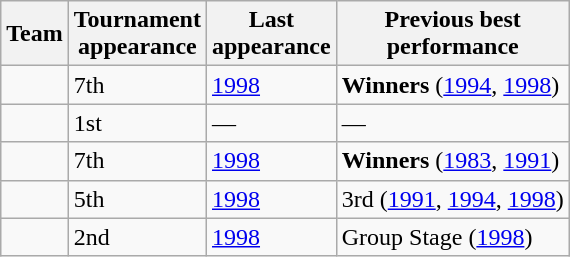<table class="wikitable sortable" style="text-align: left;">
<tr>
<th>Team</th>
<th>Tournament<br>appearance</th>
<th>Last<br>appearance</th>
<th>Previous best<br>performance</th>
</tr>
<tr>
<td></td>
<td>7th</td>
<td><a href='#'>1998</a></td>
<td><strong>Winners</strong> (<a href='#'>1994</a>, <a href='#'>1998</a>)</td>
</tr>
<tr>
<td></td>
<td>1st</td>
<td>—</td>
<td>—</td>
</tr>
<tr>
<td></td>
<td>7th</td>
<td><a href='#'>1998</a></td>
<td><strong>Winners</strong> (<a href='#'>1983</a>, <a href='#'>1991</a>)</td>
</tr>
<tr>
<td></td>
<td>5th</td>
<td><a href='#'>1998</a></td>
<td>3rd (<a href='#'>1991</a>, <a href='#'>1994</a>, <a href='#'>1998</a>)</td>
</tr>
<tr>
<td></td>
<td>2nd</td>
<td><a href='#'>1998</a></td>
<td>Group Stage (<a href='#'>1998</a>)</td>
</tr>
</table>
